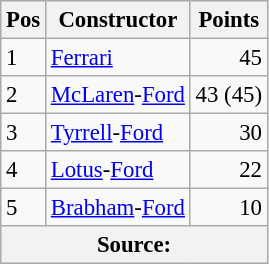<table class="wikitable" style="font-size: 95%;">
<tr>
<th>Pos</th>
<th>Constructor</th>
<th>Points</th>
</tr>
<tr>
<td>1</td>
<td> <a href='#'>Ferrari</a></td>
<td align="right">45</td>
</tr>
<tr>
<td>2</td>
<td> <a href='#'>McLaren</a>-<a href='#'>Ford</a></td>
<td align="right">43 (45)</td>
</tr>
<tr>
<td>3</td>
<td> <a href='#'>Tyrrell</a>-<a href='#'>Ford</a></td>
<td align="right">30</td>
</tr>
<tr>
<td>4</td>
<td> <a href='#'>Lotus</a>-<a href='#'>Ford</a></td>
<td align="right">22</td>
</tr>
<tr>
<td>5</td>
<td> <a href='#'>Brabham</a>-<a href='#'>Ford</a></td>
<td align="right">10</td>
</tr>
<tr>
<th colspan=4>Source: </th>
</tr>
</table>
